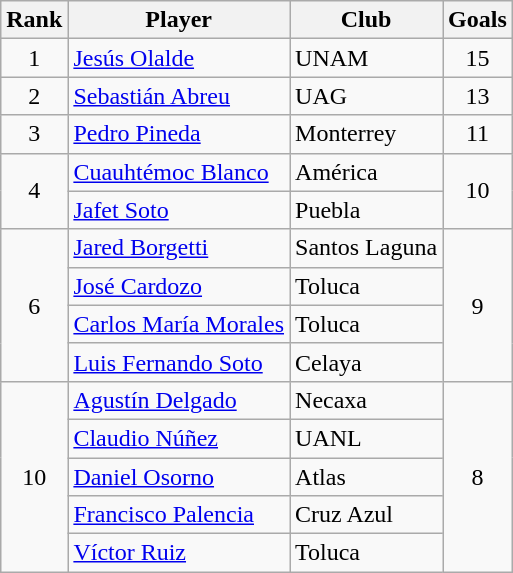<table class="wikitable">
<tr>
<th>Rank</th>
<th>Player</th>
<th>Club</th>
<th>Goals</th>
</tr>
<tr>
<td align=center rowspan=1>1</td>
<td> <a href='#'>Jesús Olalde</a></td>
<td>UNAM</td>
<td align=center rowspan=1>15</td>
</tr>
<tr>
<td align=center rowspan=1>2</td>
<td> <a href='#'>Sebastián Abreu</a></td>
<td>UAG</td>
<td align=center rowspan=1>13</td>
</tr>
<tr>
<td align=center rowspan=1>3</td>
<td> <a href='#'>Pedro Pineda</a></td>
<td>Monterrey</td>
<td align=center rowspan=1>11</td>
</tr>
<tr>
<td align=center rowspan=2>4</td>
<td> <a href='#'>Cuauhtémoc Blanco</a></td>
<td>América</td>
<td align=center rowspan=2>10</td>
</tr>
<tr>
<td> <a href='#'>Jafet Soto</a></td>
<td>Puebla</td>
</tr>
<tr>
<td align=center rowspan=4>6</td>
<td> <a href='#'>Jared Borgetti</a></td>
<td>Santos Laguna</td>
<td align=center rowspan=4>9</td>
</tr>
<tr>
<td> <a href='#'>José Cardozo</a></td>
<td>Toluca</td>
</tr>
<tr>
<td> <a href='#'>Carlos María Morales</a></td>
<td>Toluca</td>
</tr>
<tr>
<td> <a href='#'>Luis Fernando Soto</a></td>
<td>Celaya</td>
</tr>
<tr>
<td align=center rowspan=5>10</td>
<td> <a href='#'>Agustín Delgado</a></td>
<td>Necaxa</td>
<td align=center rowspan=5>8</td>
</tr>
<tr>
<td> <a href='#'>Claudio Núñez</a></td>
<td>UANL</td>
</tr>
<tr>
<td> <a href='#'>Daniel Osorno</a></td>
<td>Atlas</td>
</tr>
<tr>
<td> <a href='#'>Francisco Palencia</a></td>
<td>Cruz Azul</td>
</tr>
<tr>
<td> <a href='#'>Víctor Ruiz</a></td>
<td>Toluca</td>
</tr>
</table>
